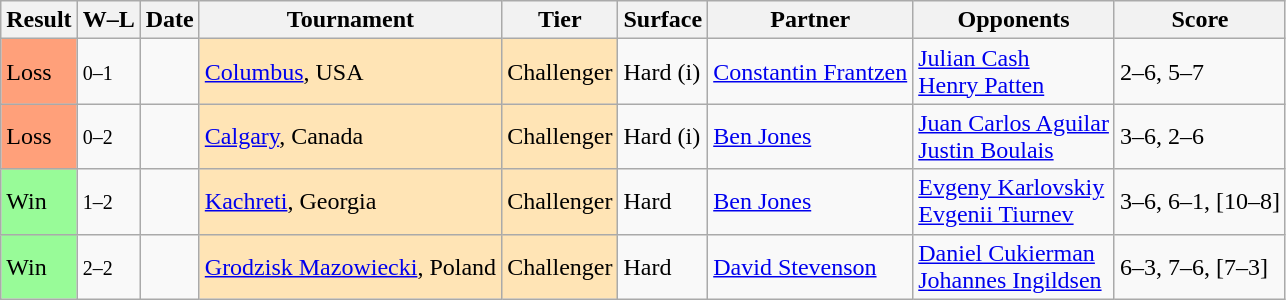<table class="sortable wikitable">
<tr>
<th>Result</th>
<th class="unsortable">W–L</th>
<th>Date</th>
<th>Tournament</th>
<th>Tier</th>
<th>Surface</th>
<th>Partner</th>
<th>Opponents</th>
<th class="unsortable">Score</th>
</tr>
<tr>
<td bgcolor=FFA07A>Loss</td>
<td><small>0–1</small></td>
<td><a href='#'></a></td>
<td style="background:moccasin;"><a href='#'>Columbus</a>, USA</td>
<td style="background:moccasin;">Challenger</td>
<td>Hard (i)</td>
<td> <a href='#'>Constantin Frantzen</a></td>
<td> <a href='#'>Julian Cash</a><br> <a href='#'>Henry Patten</a></td>
<td>2–6, 5–7</td>
</tr>
<tr>
<td bgcolor=FFA07A>Loss</td>
<td><small>0–2</small></td>
<td><a href='#'></a></td>
<td style="background:moccasin;"><a href='#'>Calgary</a>, Canada</td>
<td style="background:moccasin;">Challenger</td>
<td>Hard (i)</td>
<td> <a href='#'>Ben Jones</a></td>
<td> <a href='#'>Juan Carlos Aguilar</a><br> <a href='#'>Justin Boulais</a></td>
<td>3–6, 2–6</td>
</tr>
<tr>
<td bgcolor=98FB98>Win</td>
<td><small>1–2</small></td>
<td><a href='#'></a></td>
<td style="background:moccasin;"><a href='#'>Kachreti</a>, Georgia</td>
<td style="background:moccasin;">Challenger</td>
<td>Hard</td>
<td> <a href='#'>Ben Jones</a></td>
<td> <a href='#'>Evgeny Karlovskiy</a><br> <a href='#'>Evgenii Tiurnev</a></td>
<td>3–6, 6–1, [10–8]</td>
</tr>
<tr>
<td bgcolor=98FB98>Win</td>
<td><small>2–2</small></td>
<td><a href='#'></a></td>
<td style="background:moccasin;"><a href='#'>Grodzisk Mazowiecki</a>, Poland</td>
<td style="background:moccasin;">Challenger</td>
<td>Hard</td>
<td> <a href='#'>David Stevenson</a></td>
<td> <a href='#'>Daniel Cukierman</a><br> <a href='#'>Johannes Ingildsen</a></td>
<td>6–3, 7–6, [7–3]</td>
</tr>
</table>
